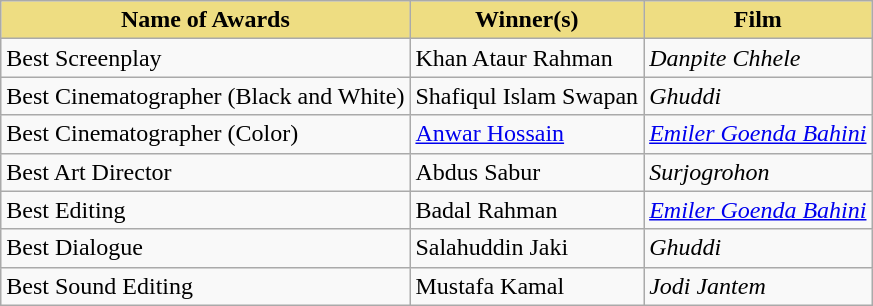<table class="wikitable">
<tr>
<th style="background:#EEDD82;">Name of Awards</th>
<th style="background:#EEDD82;">Winner(s)</th>
<th style="background:#EEDD82;">Film</th>
</tr>
<tr>
<td>Best Screenplay</td>
<td>Khan Ataur Rahman</td>
<td><em>Danpite Chhele</em></td>
</tr>
<tr>
<td>Best Cinematographer (Black and White)</td>
<td>Shafiqul Islam Swapan</td>
<td><em>Ghuddi</em></td>
</tr>
<tr>
<td>Best Cinematographer (Color)</td>
<td><a href='#'>Anwar Hossain</a></td>
<td><em><a href='#'>Emiler Goenda Bahini</a></em></td>
</tr>
<tr>
<td>Best Art Director</td>
<td>Abdus Sabur</td>
<td><em>Surjogrohon</em></td>
</tr>
<tr>
<td>Best Editing</td>
<td>Badal Rahman</td>
<td><em><a href='#'>Emiler Goenda Bahini</a></em></td>
</tr>
<tr>
<td>Best Dialogue</td>
<td>Salahuddin Jaki</td>
<td><em>Ghuddi</em></td>
</tr>
<tr>
<td>Best Sound Editing</td>
<td>Mustafa Kamal</td>
<td><em>Jodi Jantem</em></td>
</tr>
</table>
